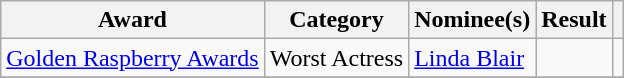<table class="wikitable plainrowheaders">
<tr>
<th>Award</th>
<th>Category</th>
<th>Nominee(s)</th>
<th>Result</th>
<th></th>
</tr>
<tr>
<td><a href='#'>Golden Raspberry Awards</a></td>
<td>Worst Actress</td>
<td><a href='#'>Linda Blair</a></td>
<td></td>
<td style="text-align:center;"></td>
</tr>
<tr>
</tr>
</table>
